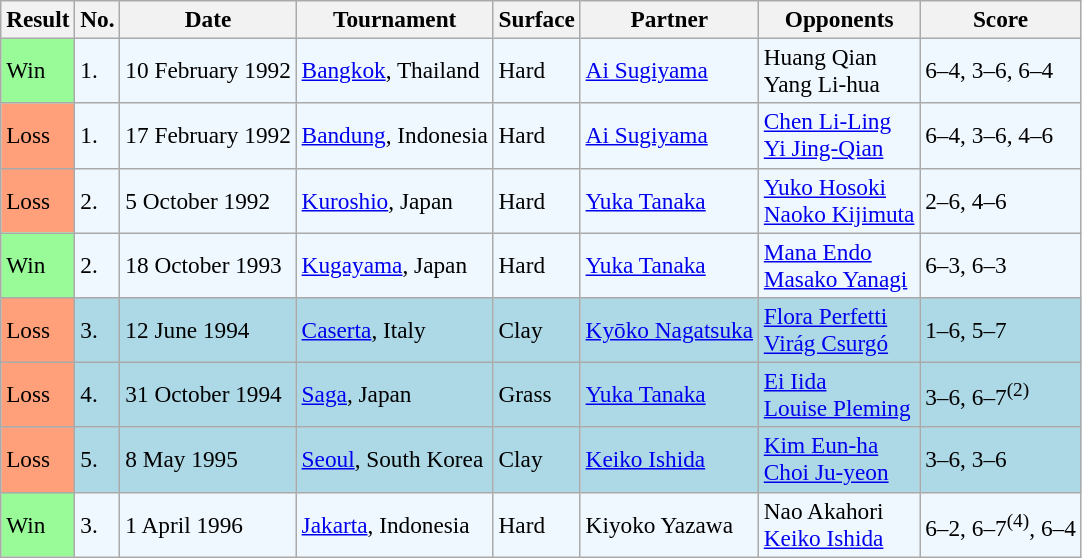<table class="sortable wikitable" style=font-size:97%>
<tr>
<th>Result</th>
<th>No.</th>
<th>Date</th>
<th>Tournament</th>
<th>Surface</th>
<th>Partner</th>
<th>Opponents</th>
<th>Score</th>
</tr>
<tr style="background:#f0f8ff;">
<td style="background:#98fb98;">Win</td>
<td>1.</td>
<td>10 February 1992</td>
<td><a href='#'>Bangkok</a>, Thailand</td>
<td>Hard</td>
<td> <a href='#'>Ai Sugiyama</a></td>
<td> Huang Qian <br>  Yang Li-hua</td>
<td>6–4, 3–6, 6–4</td>
</tr>
<tr style="background:#f0f8ff;">
<td style="background:#ffa07a;">Loss</td>
<td>1.</td>
<td>17 February 1992</td>
<td><a href='#'>Bandung</a>, Indonesia</td>
<td>Hard</td>
<td> <a href='#'>Ai Sugiyama</a></td>
<td> <a href='#'>Chen Li-Ling</a> <br>  <a href='#'>Yi Jing-Qian</a></td>
<td>6–4, 3–6, 4–6</td>
</tr>
<tr style="background:#f0f8ff;">
<td style="background:#ffa07a;">Loss</td>
<td>2.</td>
<td>5 October 1992</td>
<td><a href='#'>Kuroshio</a>, Japan</td>
<td>Hard</td>
<td> <a href='#'>Yuka Tanaka</a></td>
<td> <a href='#'>Yuko Hosoki</a> <br>  <a href='#'>Naoko Kijimuta</a></td>
<td>2–6, 4–6</td>
</tr>
<tr style="background:#f0f8ff;">
<td style="background:#98fb98;">Win</td>
<td>2.</td>
<td>18 October 1993</td>
<td><a href='#'>Kugayama</a>, Japan</td>
<td>Hard</td>
<td> <a href='#'>Yuka Tanaka</a></td>
<td> <a href='#'>Mana Endo</a> <br>  <a href='#'>Masako Yanagi</a></td>
<td>6–3, 6–3</td>
</tr>
<tr style="background:lightblue;">
<td style="background:#ffa07a;">Loss</td>
<td>3.</td>
<td>12 June 1994</td>
<td><a href='#'>Caserta</a>, Italy</td>
<td>Clay</td>
<td> <a href='#'>Kyōko Nagatsuka</a></td>
<td> <a href='#'>Flora Perfetti</a> <br>  <a href='#'>Virág Csurgó</a></td>
<td>1–6, 5–7</td>
</tr>
<tr bgcolor="lightblue">
<td style="background:#ffa07a;">Loss</td>
<td>4.</td>
<td>31 October 1994</td>
<td><a href='#'>Saga</a>, Japan</td>
<td>Grass</td>
<td> <a href='#'>Yuka Tanaka</a></td>
<td> <a href='#'>Ei Iida</a> <br>  <a href='#'>Louise Pleming</a></td>
<td>3–6, 6–7<sup>(2)</sup></td>
</tr>
<tr bgcolor="lightblue">
<td style="background:#ffa07a;">Loss</td>
<td>5.</td>
<td>8 May 1995</td>
<td><a href='#'>Seoul</a>, South Korea</td>
<td>Clay</td>
<td> <a href='#'>Keiko Ishida</a></td>
<td> <a href='#'>Kim Eun-ha</a> <br>  <a href='#'>Choi Ju-yeon</a></td>
<td>3–6, 3–6</td>
</tr>
<tr style="background:#f0f8ff;">
<td style="background:#98fb98;">Win</td>
<td>3.</td>
<td>1 April 1996</td>
<td><a href='#'>Jakarta</a>, Indonesia</td>
<td>Hard</td>
<td> Kiyoko Yazawa</td>
<td> Nao Akahori <br>  <a href='#'>Keiko Ishida</a></td>
<td>6–2, 6–7<sup>(4)</sup>, 6–4</td>
</tr>
</table>
